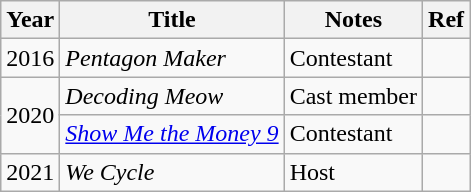<table class="wikitable">
<tr>
<th>Year</th>
<th>Title</th>
<th>Notes</th>
<th>Ref</th>
</tr>
<tr>
<td>2016</td>
<td><em>Pentagon Maker</em></td>
<td>Contestant</td>
<td></td>
</tr>
<tr>
<td rowspan="2">2020</td>
<td><em>Decoding Meow</em></td>
<td>Cast member</td>
<td></td>
</tr>
<tr>
<td><em><a href='#'>Show Me the Money 9</a></em></td>
<td>Contestant</td>
<td></td>
</tr>
<tr>
<td>2021</td>
<td><em>We Cycle</em></td>
<td>Host</td>
<td></td>
</tr>
</table>
